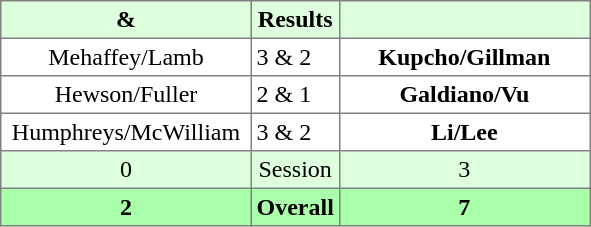<table border="1" cellpadding="3" style="border-collapse:collapse; text-align:center;">
<tr style="background:#ddffdd;">
<th width=160> & </th>
<th>Results</th>
<th width=160></th>
</tr>
<tr>
<td>Mehaffey/Lamb</td>
<td align=left> 3 & 2</td>
<td><strong>Kupcho/Gillman</strong></td>
</tr>
<tr>
<td>Hewson/Fuller</td>
<td align=left> 2 & 1</td>
<td><strong>Galdiano/Vu</strong></td>
</tr>
<tr>
<td>Humphreys/McWilliam</td>
<td align=left> 3 & 2</td>
<td><strong>Li/Lee</strong></td>
</tr>
<tr style="background:#ddffdd;">
<td>0</td>
<td>Session</td>
<td>3</td>
</tr>
<tr style="background:#aaffaa;">
<th>2</th>
<th>Overall</th>
<th>7</th>
</tr>
</table>
